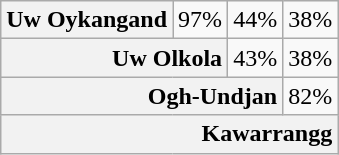<table class="wikitable" style="text-align: center;">
<tr>
<th style="text-align: right;">Uw Oykangand</th>
<td>97%</td>
<td>44%</td>
<td>38%</td>
</tr>
<tr>
<th colspan="2" style="text-align: right;">Uw Olkola</th>
<td>43%</td>
<td>38%</td>
</tr>
<tr>
<th colspan="3" style="text-align: right;">Ogh-Undjan</th>
<td>82%</td>
</tr>
<tr>
<th colspan="4" style="text-align: right;"><strong>Kawarrangg</strong></th>
</tr>
</table>
